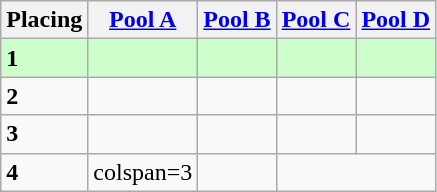<table class=wikitable style="border:1px solid #AAAAAA;">
<tr>
<th>Placing</th>
<th><a href='#'>Pool A</a></th>
<th><a href='#'>Pool B</a></th>
<th><a href='#'>Pool C</a></th>
<th><a href='#'>Pool D</a></th>
</tr>
<tr style="background: #ccffcc;">
<td><strong>1</strong></td>
<td></td>
<td></td>
<td></td>
<td></td>
</tr>
<tr>
<td><strong>2</strong></td>
<td></td>
<td></td>
<td></td>
<td></td>
</tr>
<tr>
<td><strong>3</strong></td>
<td></td>
<td></td>
<td></td>
<td></td>
</tr>
<tr>
<td><strong>4</strong></td>
<td>colspan=3 </td>
<td></td>
</tr>
</table>
